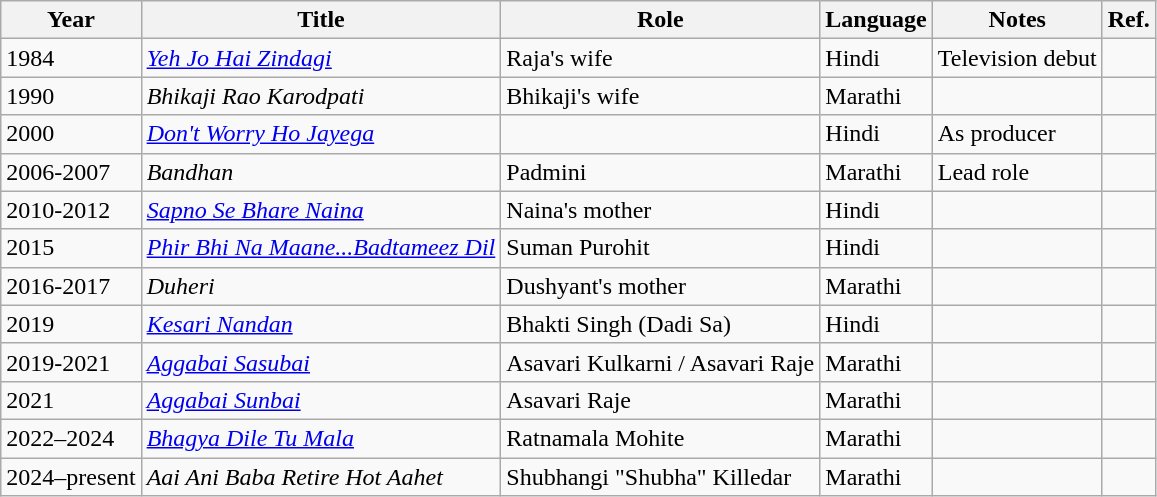<table class="wikitable">
<tr>
<th>Year</th>
<th>Title</th>
<th>Role</th>
<th>Language</th>
<th>Notes</th>
<th>Ref.</th>
</tr>
<tr>
<td>1984</td>
<td><em><a href='#'>Yeh Jo Hai Zindagi</a></em></td>
<td>Raja's wife</td>
<td>Hindi</td>
<td>Television debut</td>
<td></td>
</tr>
<tr>
<td>1990</td>
<td><em>Bhikaji Rao Karodpati</em></td>
<td>Bhikaji's wife</td>
<td>Marathi</td>
<td></td>
<td></td>
</tr>
<tr>
<td>2000</td>
<td><em><a href='#'>Don't Worry Ho Jayega</a></em></td>
<td></td>
<td>Hindi</td>
<td>As producer</td>
<td></td>
</tr>
<tr>
<td>2006-2007</td>
<td><em>Bandhan</em></td>
<td>Padmini</td>
<td>Marathi</td>
<td>Lead role</td>
<td></td>
</tr>
<tr>
<td>2010-2012</td>
<td><em><a href='#'>Sapno Se Bhare Naina</a></em></td>
<td>Naina's mother</td>
<td>Hindi</td>
<td></td>
<td></td>
</tr>
<tr>
<td>2015</td>
<td><em><a href='#'>Phir Bhi Na Maane...Badtameez Dil</a></em></td>
<td>Suman Purohit</td>
<td>Hindi</td>
<td></td>
<td></td>
</tr>
<tr>
<td>2016-2017</td>
<td><em>Duheri</em></td>
<td>Dushyant's mother</td>
<td>Marathi</td>
<td></td>
<td></td>
</tr>
<tr>
<td>2019</td>
<td><em><a href='#'>Kesari Nandan</a></em></td>
<td>Bhakti Singh (Dadi Sa)</td>
<td>Hindi</td>
<td></td>
<td></td>
</tr>
<tr>
<td>2019-2021</td>
<td><em><a href='#'>Aggabai Sasubai</a></em></td>
<td>Asavari Kulkarni / Asavari Raje</td>
<td>Marathi</td>
<td></td>
<td></td>
</tr>
<tr>
<td>2021</td>
<td><em><a href='#'>Aggabai Sunbai</a></em></td>
<td>Asavari Raje</td>
<td>Marathi</td>
<td></td>
<td></td>
</tr>
<tr>
<td>2022–2024</td>
<td><em><a href='#'>Bhagya Dile Tu Mala</a></em></td>
<td>Ratnamala Mohite</td>
<td>Marathi</td>
<td></td>
<td></td>
</tr>
<tr>
<td>2024–present</td>
<td><em>Aai Ani Baba Retire Hot Aahet</em></td>
<td>Shubhangi "Shubha" Killedar</td>
<td>Marathi</td>
<td></td>
<td></td>
</tr>
</table>
